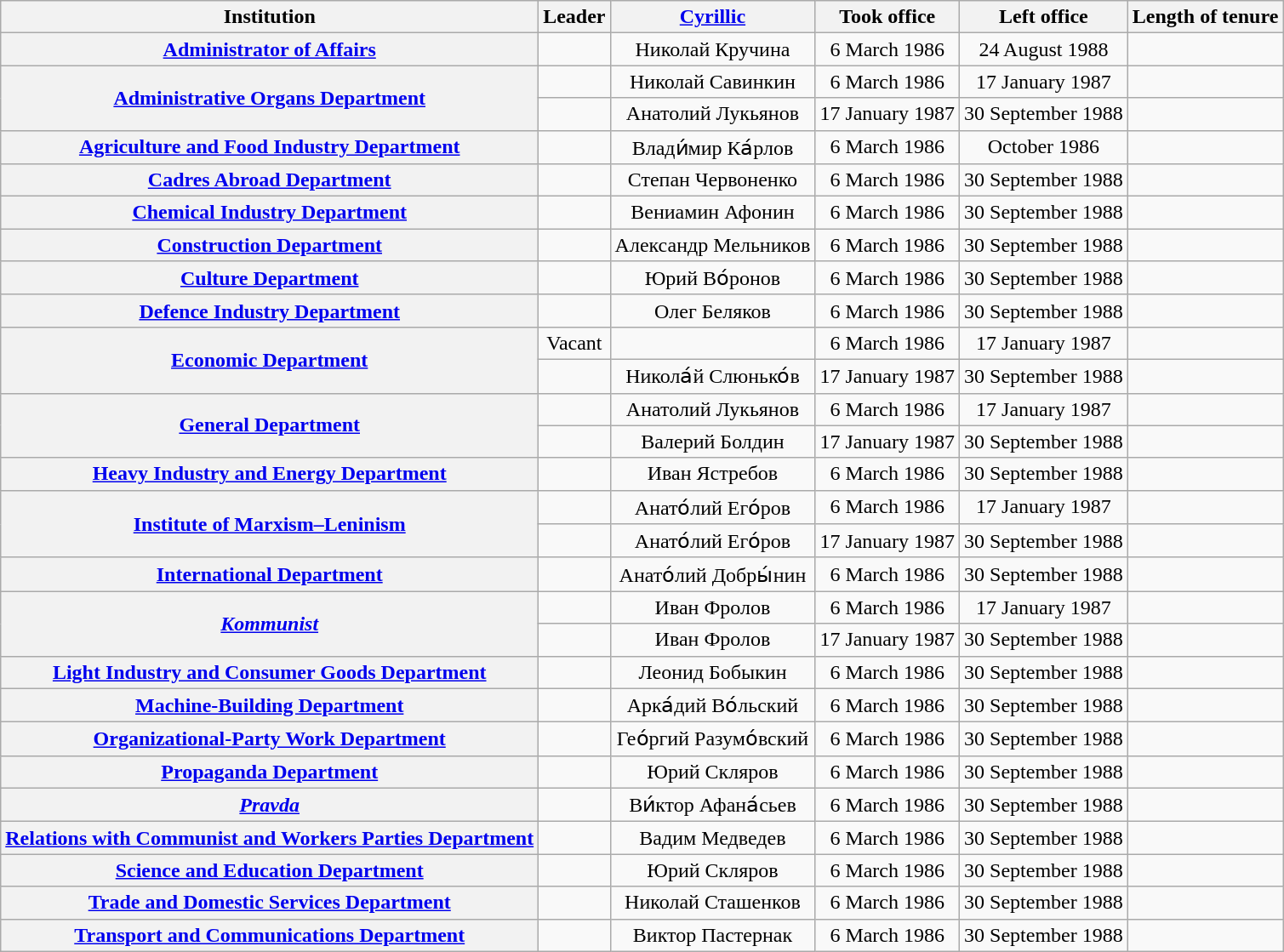<table class="wikitable sortable plainrowheaders" style=text-align:center>
<tr>
<th scope="col">Institution</th>
<th scope="col">Leader</th>
<th scope="col" class="unsortable"><a href='#'>Cyrillic</a></th>
<th scope="col">Took office</th>
<th scope="col">Left office</th>
<th scope="col">Length of tenure</th>
</tr>
<tr>
<th scope="row"><a href='#'>Administrator of Affairs</a></th>
<td></td>
<td>Николай Кручина</td>
<td>6 March 1986</td>
<td>24 August 1988</td>
<td></td>
</tr>
<tr>
<th rowspan="2" scope="row"><a href='#'>Administrative Organs Department</a></th>
<td></td>
<td>Николай Савинкин</td>
<td>6 March 1986</td>
<td>17 January 1987</td>
<td></td>
</tr>
<tr>
<td></td>
<td>Анатолий Лукьянов</td>
<td>17 January 1987</td>
<td>30 September 1988</td>
<td></td>
</tr>
<tr>
<th scope="row"><a href='#'>Agriculture and Food Industry Department</a></th>
<td></td>
<td>Влади́мир Ка́рлов</td>
<td>6 March 1986</td>
<td>October 1986</td>
<td></td>
</tr>
<tr>
<th scope="row"><a href='#'>Cadres Abroad Department</a></th>
<td></td>
<td>Степан Червоненко</td>
<td>6 March 1986</td>
<td>30 September 1988</td>
<td></td>
</tr>
<tr>
<th scope="row"><a href='#'>Chemical Industry Department</a></th>
<td></td>
<td>Вениамин Афонин</td>
<td>6 March 1986</td>
<td>30 September 1988</td>
<td></td>
</tr>
<tr>
<th scope="row"><a href='#'>Construction Department</a></th>
<td></td>
<td>Александр Мельников</td>
<td>6 March 1986</td>
<td>30 September 1988</td>
<td></td>
</tr>
<tr>
<th scope="row"><a href='#'>Culture Department</a></th>
<td></td>
<td>Юрий Во́ронов</td>
<td>6 March 1986</td>
<td>30 September 1988</td>
<td></td>
</tr>
<tr>
<th scope="row"><a href='#'>Defence Industry Department</a></th>
<td></td>
<td>Олег Беляков</td>
<td>6 March 1986</td>
<td>30 September 1988</td>
<td></td>
</tr>
<tr>
<th rowspan="2" scope="row"><a href='#'>Economic Department</a></th>
<td>Vacant</td>
<td></td>
<td>6 March 1986</td>
<td>17 January 1987</td>
<td></td>
</tr>
<tr>
<td></td>
<td>Никола́й Слюнько́в</td>
<td>17 January 1987</td>
<td>30 September 1988</td>
<td></td>
</tr>
<tr>
<th rowspan="2" scope="row"><a href='#'>General Department</a></th>
<td></td>
<td>Анатолий Лукьянов</td>
<td>6 March 1986</td>
<td>17 January 1987</td>
<td></td>
</tr>
<tr>
<td></td>
<td>Валерий Болдин</td>
<td>17 January 1987</td>
<td>30 September 1988</td>
<td></td>
</tr>
<tr>
<th scope="row"><a href='#'>Heavy Industry and Energy Department</a></th>
<td></td>
<td>Иван Ястребов</td>
<td>6 March 1986</td>
<td>30 September 1988</td>
<td></td>
</tr>
<tr>
<th rowspan="2" scope="row"><a href='#'>Institute of Marxism–Leninism</a></th>
<td></td>
<td>Анато́лий Его́ров</td>
<td>6 March 1986</td>
<td>17 January 1987</td>
<td></td>
</tr>
<tr>
<td></td>
<td>Анато́лий Его́ров</td>
<td>17 January 1987</td>
<td>30 September 1988</td>
<td></td>
</tr>
<tr>
<th scope="row"><a href='#'>International Department</a></th>
<td></td>
<td>Анато́лий Добры́нин</td>
<td>6 March 1986</td>
<td>30 September 1988</td>
<td></td>
</tr>
<tr>
<th rowspan="2" scope="row"><em><a href='#'>Kommunist</a></em></th>
<td></td>
<td>Иван Фролов</td>
<td>6 March 1986</td>
<td>17 January 1987</td>
<td></td>
</tr>
<tr>
<td></td>
<td>Иван Фролов</td>
<td>17 January 1987</td>
<td>30 September 1988</td>
<td></td>
</tr>
<tr>
<th scope="row"><a href='#'>Light Industry and Consumer Goods Department</a></th>
<td></td>
<td>Леонид Бобыкин</td>
<td>6 March 1986</td>
<td>30 September 1988</td>
<td></td>
</tr>
<tr>
<th scope="row"><a href='#'>Machine-Building Department</a></th>
<td></td>
<td>Арка́дий Во́льский</td>
<td>6 March 1986</td>
<td>30 September 1988</td>
<td></td>
</tr>
<tr>
<th scope="row"><a href='#'>Organizational-Party Work Department</a></th>
<td></td>
<td>Гео́ргий Разумо́вский</td>
<td>6 March 1986</td>
<td>30 September 1988</td>
<td></td>
</tr>
<tr>
<th scope="row"><a href='#'>Propaganda Department</a></th>
<td></td>
<td>Юрий Скляров</td>
<td>6 March 1986</td>
<td>30 September 1988</td>
<td></td>
</tr>
<tr>
<th scope="row"><em><a href='#'>Pravda</a></em></th>
<td></td>
<td>Ви́ктор Афана́сьев</td>
<td>6 March 1986</td>
<td>30 September 1988</td>
<td></td>
</tr>
<tr>
<th scope="row"><a href='#'>Relations with Communist and Workers Parties Department</a></th>
<td></td>
<td>Вадим Медведев</td>
<td>6 March 1986</td>
<td>30 September 1988</td>
<td></td>
</tr>
<tr>
<th scope="row"><a href='#'>Science and Education Department</a></th>
<td></td>
<td>Юрий Скляров</td>
<td>6 March 1986</td>
<td>30 September 1988</td>
<td></td>
</tr>
<tr>
<th scope="row"><a href='#'>Trade and Domestic Services Department</a></th>
<td></td>
<td>Николай Сташенков</td>
<td>6 March 1986</td>
<td>30 September 1988</td>
<td></td>
</tr>
<tr>
<th scope="row"><a href='#'>Transport and Communications Department</a></th>
<td></td>
<td>Виктор Пастернак</td>
<td>6 March 1986</td>
<td>30 September 1988</td>
<td></td>
</tr>
</table>
